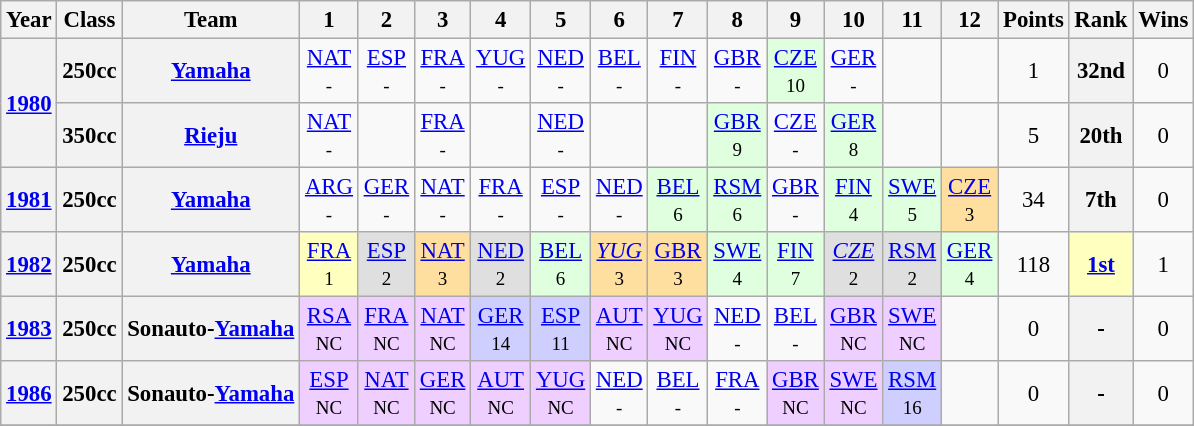<table class="wikitable" style="text-align:center; font-size:95%">
<tr>
<th>Year</th>
<th>Class</th>
<th>Team</th>
<th>1</th>
<th>2</th>
<th>3</th>
<th>4</th>
<th>5</th>
<th>6</th>
<th>7</th>
<th>8</th>
<th>9</th>
<th>10</th>
<th>11</th>
<th>12</th>
<th>Points</th>
<th>Rank</th>
<th>Wins</th>
</tr>
<tr>
<th rowspan=2><a href='#'>1980</a></th>
<th>250cc</th>
<th><a href='#'>Yamaha</a></th>
<td><a href='#'>NAT</a><br><small>-</small></td>
<td><a href='#'>ESP</a><br><small>-</small></td>
<td><a href='#'>FRA</a><br><small>-</small></td>
<td><a href='#'>YUG</a><br><small>-</small></td>
<td><a href='#'>NED</a><br><small>-</small></td>
<td><a href='#'>BEL</a><br><small>-</small></td>
<td><a href='#'>FIN</a><br><small>-</small></td>
<td><a href='#'>GBR</a><br><small>-</small></td>
<td style="background:#DFFFDF;"><a href='#'>CZE</a><br><small>10</small></td>
<td><a href='#'>GER</a><br><small>-</small></td>
<td></td>
<td></td>
<td>1</td>
<th>32nd</th>
<td>0</td>
</tr>
<tr>
<th>350cc</th>
<th><a href='#'>Rieju</a></th>
<td><a href='#'>NAT</a><br><small>-</small></td>
<td></td>
<td><a href='#'>FRA</a><br><small>-</small></td>
<td></td>
<td><a href='#'>NED</a><br><small>-</small></td>
<td></td>
<td></td>
<td style="background:#DFFFDF;"><a href='#'>GBR</a><br><small>9</small></td>
<td><a href='#'>CZE</a><br><small>-</small></td>
<td style="background:#DFFFDF;"><a href='#'>GER</a><br><small>8</small></td>
<td></td>
<td></td>
<td>5</td>
<th>20th</th>
<td>0</td>
</tr>
<tr>
<th><a href='#'>1981</a></th>
<th>250cc</th>
<th><a href='#'>Yamaha</a></th>
<td><a href='#'>ARG</a><br><small>-</small></td>
<td><a href='#'>GER</a><br><small>-</small></td>
<td><a href='#'>NAT</a><br><small>-</small></td>
<td><a href='#'>FRA</a><br><small>-</small></td>
<td><a href='#'>ESP</a><br><small>-</small></td>
<td><a href='#'>NED</a><br><small>-</small></td>
<td style="background:#DFFFDF;"><a href='#'>BEL</a><br><small>6</small></td>
<td style="background:#DFFFDF;"><a href='#'>RSM</a><br><small>6</small></td>
<td><a href='#'>GBR</a><br><small>-</small></td>
<td style="background:#DFFFDF;"><a href='#'>FIN</a><br><small>4</small></td>
<td style="background:#DFFFDF;"><a href='#'>SWE</a><br><small>5</small></td>
<td style="background:#FFDF9F;"><a href='#'>CZE</a><br><small>3</small></td>
<td>34</td>
<th>7th</th>
<td>0</td>
</tr>
<tr>
<th><a href='#'>1982</a></th>
<th>250cc</th>
<th><a href='#'>Yamaha</a></th>
<td style="background:#FFFFBF;"><a href='#'>FRA</a><br><small>1</small></td>
<td style="background:#DFDFDF;"><a href='#'>ESP</a><br><small>2</small></td>
<td style="background:#FFDF9F;"><a href='#'>NAT</a><br><small>3</small></td>
<td style="background:#DFDFDF;"><a href='#'>NED</a><br><small>2</small></td>
<td style="background:#DFFFDF;"><a href='#'>BEL</a><br><small>6</small></td>
<td style="background:#FFDF9F;"><em><a href='#'>YUG</a></em><br><small>3</small></td>
<td style="background:#FFDF9F;"><a href='#'>GBR</a><br><small>3</small></td>
<td style="background:#DFFFDF;"><a href='#'>SWE</a><br><small>4</small></td>
<td style="background:#DFFFDF;"><a href='#'>FIN</a><br><small>7</small></td>
<td style="background:#DFDFDF;"><em><a href='#'>CZE</a></em><br><small>2</small></td>
<td style="background:#DFDFDF;"><a href='#'>RSM</a><br><small>2</small></td>
<td style="background:#DFFFDF;"><a href='#'>GER</a><br><small>4</small></td>
<td>118</td>
<td style="background:#FFFFBF;"><strong><a href='#'>1st</a></strong></td>
<td>1</td>
</tr>
<tr>
<th><a href='#'>1983</a></th>
<th>250cc</th>
<th>Sonauto-<a href='#'>Yamaha</a></th>
<td style="background:#EFCFFF;"><a href='#'>RSA</a><br><small>NC</small></td>
<td style="background:#EFCFFF;"><a href='#'>FRA</a><br><small>NC</small></td>
<td style="background:#EFCFFF;"><a href='#'>NAT</a><br><small>NC</small></td>
<td style="background:#CFCFFF;"><a href='#'>GER</a><br><small>14</small></td>
<td style="background:#CFCFFF;"><a href='#'>ESP</a><br><small>11</small></td>
<td style="background:#EFCFFF;"><a href='#'>AUT</a><br><small>NC</small></td>
<td style="background:#EFCFFF;"><a href='#'>YUG</a><br><small>NC</small></td>
<td><a href='#'>NED</a><br><small>-</small></td>
<td><a href='#'>BEL</a><br><small>-</small></td>
<td style="background:#EFCFFF;"><a href='#'>GBR</a><br><small>NC</small></td>
<td style="background:#EFCFFF;"><a href='#'>SWE</a><br><small>NC</small></td>
<td></td>
<td>0</td>
<th>-</th>
<td>0</td>
</tr>
<tr>
<th><a href='#'>1986</a></th>
<th>250cc</th>
<th>Sonauto-<a href='#'>Yamaha</a></th>
<td style="background:#EFCFFF;"><a href='#'>ESP</a><br><small>NC</small></td>
<td style="background:#EFCFFF;"><a href='#'>NAT</a><br><small>NC</small></td>
<td style="background:#EFCFFF;"><a href='#'>GER</a><br><small>NC</small></td>
<td style="background:#EFCFFF;"><a href='#'>AUT</a><br><small>NC</small></td>
<td style="background:#EFCFFF;"><a href='#'>YUG</a><br><small>NC</small></td>
<td><a href='#'>NED</a><br><small>-</small></td>
<td><a href='#'>BEL</a><br><small>-</small></td>
<td><a href='#'>FRA</a><br><small>-</small></td>
<td style="background:#EFCFFF;"><a href='#'>GBR</a><br><small>NC</small></td>
<td style="background:#EFCFFF;"><a href='#'>SWE</a><br><small>NC</small></td>
<td style="background:#CFCFFF;"><a href='#'>RSM</a><br><small>16</small></td>
<td></td>
<td>0</td>
<th>-</th>
<td>0</td>
</tr>
<tr>
</tr>
</table>
